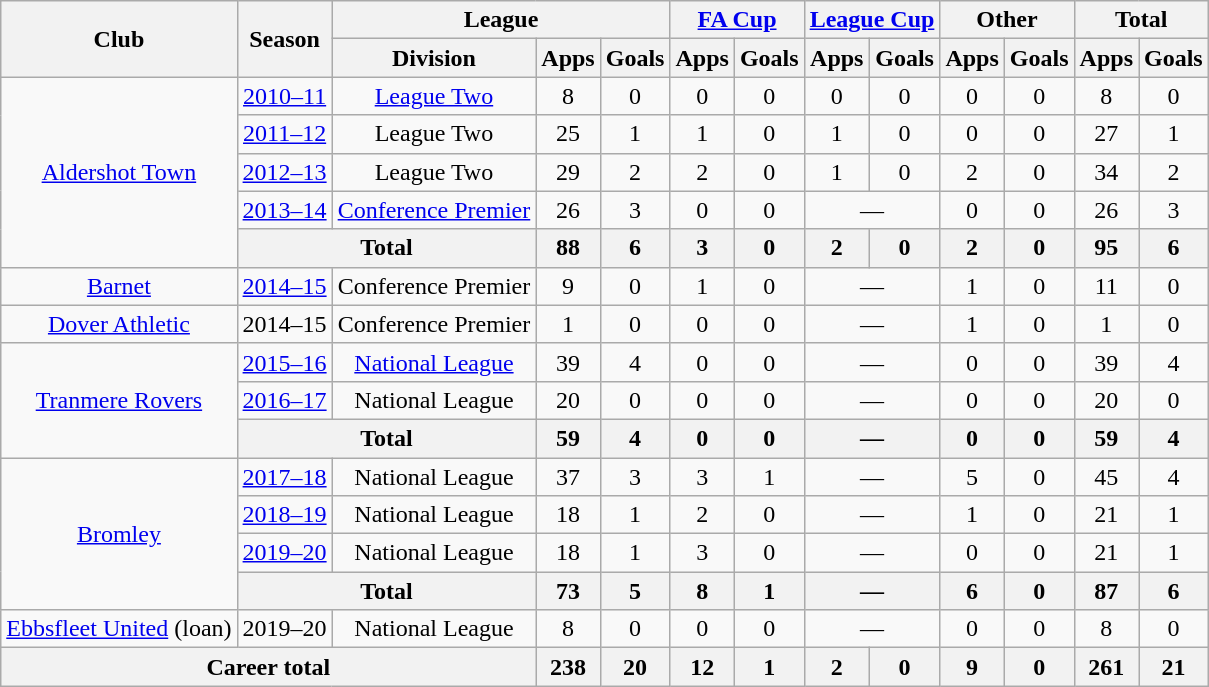<table class="wikitable" style="text-align:center">
<tr>
<th rowspan="2">Club</th>
<th rowspan="2">Season</th>
<th colspan="3">League</th>
<th colspan="2"><a href='#'>FA Cup</a></th>
<th colspan="2"><a href='#'>League Cup</a></th>
<th colspan="2">Other</th>
<th colspan="2">Total</th>
</tr>
<tr>
<th>Division</th>
<th>Apps</th>
<th>Goals</th>
<th>Apps</th>
<th>Goals</th>
<th>Apps</th>
<th>Goals</th>
<th>Apps</th>
<th>Goals</th>
<th>Apps</th>
<th>Goals</th>
</tr>
<tr>
<td rowspan="5"><a href='#'>Aldershot Town</a></td>
<td><a href='#'>2010–11</a></td>
<td><a href='#'>League Two</a></td>
<td>8</td>
<td>0</td>
<td>0</td>
<td>0</td>
<td>0</td>
<td>0</td>
<td>0</td>
<td>0</td>
<td>8</td>
<td>0</td>
</tr>
<tr>
<td><a href='#'>2011–12</a></td>
<td>League Two</td>
<td>25</td>
<td>1</td>
<td>1</td>
<td>0</td>
<td>1</td>
<td>0</td>
<td>0</td>
<td>0</td>
<td>27</td>
<td>1</td>
</tr>
<tr>
<td><a href='#'>2012–13</a></td>
<td>League Two</td>
<td>29</td>
<td>2</td>
<td>2</td>
<td>0</td>
<td>1</td>
<td>0</td>
<td>2</td>
<td>0</td>
<td>34</td>
<td>2</td>
</tr>
<tr>
<td><a href='#'>2013–14</a></td>
<td><a href='#'>Conference Premier</a></td>
<td>26</td>
<td>3</td>
<td>0</td>
<td>0</td>
<td colspan="2">—</td>
<td>0</td>
<td>0</td>
<td>26</td>
<td>3</td>
</tr>
<tr>
<th colspan="2">Total</th>
<th>88</th>
<th>6</th>
<th>3</th>
<th>0</th>
<th>2</th>
<th>0</th>
<th>2</th>
<th>0</th>
<th>95</th>
<th>6</th>
</tr>
<tr>
<td><a href='#'>Barnet</a></td>
<td><a href='#'>2014–15</a></td>
<td>Conference Premier</td>
<td>9</td>
<td>0</td>
<td>1</td>
<td>0</td>
<td colspan="2">—</td>
<td>1</td>
<td>0</td>
<td>11</td>
<td>0</td>
</tr>
<tr>
<td><a href='#'>Dover Athletic</a></td>
<td>2014–15</td>
<td>Conference Premier</td>
<td>1</td>
<td>0</td>
<td>0</td>
<td>0</td>
<td colspan="2">—</td>
<td>1</td>
<td>0</td>
<td>1</td>
<td>0</td>
</tr>
<tr>
<td rowspan="3"><a href='#'>Tranmere Rovers</a></td>
<td><a href='#'>2015–16</a></td>
<td><a href='#'>National League</a></td>
<td>39</td>
<td>4</td>
<td>0</td>
<td>0</td>
<td colspan="2">—</td>
<td>0</td>
<td>0</td>
<td>39</td>
<td>4</td>
</tr>
<tr>
<td><a href='#'>2016–17</a></td>
<td>National League</td>
<td>20</td>
<td>0</td>
<td>0</td>
<td>0</td>
<td colspan="2">—</td>
<td>0</td>
<td>0</td>
<td>20</td>
<td>0</td>
</tr>
<tr>
<th colspan="2">Total</th>
<th>59</th>
<th>4</th>
<th>0</th>
<th>0</th>
<th colspan="2">—</th>
<th>0</th>
<th>0</th>
<th>59</th>
<th>4</th>
</tr>
<tr>
<td rowspan="4"><a href='#'>Bromley</a></td>
<td><a href='#'>2017–18</a></td>
<td>National League</td>
<td>37</td>
<td>3</td>
<td>3</td>
<td>1</td>
<td colspan="2">—</td>
<td>5</td>
<td>0</td>
<td>45</td>
<td>4</td>
</tr>
<tr>
<td><a href='#'>2018–19</a></td>
<td>National League</td>
<td>18</td>
<td>1</td>
<td>2</td>
<td>0</td>
<td colspan="2">—</td>
<td>1</td>
<td>0</td>
<td>21</td>
<td>1</td>
</tr>
<tr>
<td><a href='#'>2019–20</a></td>
<td>National League</td>
<td>18</td>
<td>1</td>
<td>3</td>
<td>0</td>
<td colspan="2">—</td>
<td>0</td>
<td>0</td>
<td>21</td>
<td>1</td>
</tr>
<tr>
<th colspan="2">Total</th>
<th>73</th>
<th>5</th>
<th>8</th>
<th>1</th>
<th colspan="2">—</th>
<th>6</th>
<th>0</th>
<th>87</th>
<th>6</th>
</tr>
<tr>
<td><a href='#'>Ebbsfleet United</a> (loan)</td>
<td>2019–20</td>
<td>National League</td>
<td>8</td>
<td>0</td>
<td>0</td>
<td>0</td>
<td colspan="2">—</td>
<td>0</td>
<td>0</td>
<td>8</td>
<td>0</td>
</tr>
<tr>
<th colspan="3">Career total</th>
<th>238</th>
<th>20</th>
<th>12</th>
<th>1</th>
<th>2</th>
<th>0</th>
<th>9</th>
<th>0</th>
<th>261</th>
<th>21</th>
</tr>
</table>
